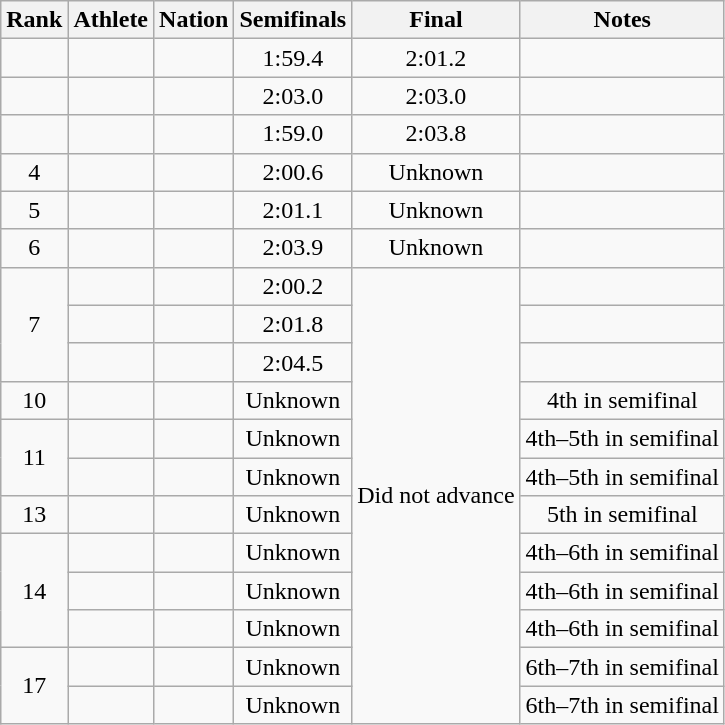<table class="wikitable sortable" style="text-align:center">
<tr>
<th>Rank</th>
<th>Athlete</th>
<th>Nation</th>
<th>Semifinals</th>
<th>Final</th>
<th>Notes</th>
</tr>
<tr>
<td></td>
<td align=left></td>
<td align=left></td>
<td>1:59.4</td>
<td>2:01.2</td>
<td></td>
</tr>
<tr>
<td></td>
<td align=left></td>
<td align=left></td>
<td>2:03.0</td>
<td>2:03.0</td>
<td></td>
</tr>
<tr>
<td></td>
<td align=left></td>
<td align=left></td>
<td>1:59.0</td>
<td>2:03.8</td>
<td></td>
</tr>
<tr>
<td>4</td>
<td align=left></td>
<td align=left></td>
<td>2:00.6</td>
<td data-sort-value=5:00.0>Unknown</td>
<td></td>
</tr>
<tr>
<td>5</td>
<td align=left></td>
<td align=left></td>
<td>2:01.1</td>
<td data-sort-value=6:00.0>Unknown</td>
<td></td>
</tr>
<tr>
<td>6</td>
<td align=left></td>
<td align=left></td>
<td>2:03.9</td>
<td data-sort-value=7:00.0>Unknown</td>
<td></td>
</tr>
<tr>
<td rowspan=3>7</td>
<td align=left></td>
<td align=left></td>
<td>2:00.2</td>
<td rowspan=12 data-sort-value=9:99.9>Did not advance</td>
<td></td>
</tr>
<tr>
<td align=left></td>
<td align=left></td>
<td>2:01.8</td>
<td></td>
</tr>
<tr>
<td align=left></td>
<td align=left></td>
<td>2:04.5</td>
<td></td>
</tr>
<tr>
<td>10</td>
<td align=left></td>
<td align=left></td>
<td data-sort-value=5:00.0>Unknown</td>
<td>4th in semifinal</td>
</tr>
<tr>
<td rowspan=2>11</td>
<td align=left></td>
<td align=left></td>
<td data-sort-value=5:30.0>Unknown</td>
<td>4th–5th in semifinal</td>
</tr>
<tr>
<td align=left></td>
<td align=left></td>
<td data-sort-value=5:30.0>Unknown</td>
<td>4th–5th in semifinal</td>
</tr>
<tr>
<td>13</td>
<td align=left></td>
<td align=left></td>
<td data-sort-value=6:00.0>Unknown</td>
<td>5th in semifinal</td>
</tr>
<tr>
<td rowspan=3>14</td>
<td align=left></td>
<td align=left></td>
<td data-sort-value=7:00.0>Unknown</td>
<td>4th–6th in semifinal</td>
</tr>
<tr>
<td align=left></td>
<td align=left></td>
<td data-sort-value=7:00.0>Unknown</td>
<td>4th–6th in semifinal</td>
</tr>
<tr>
<td align=left></td>
<td align=left></td>
<td data-sort-value=7:00.0>Unknown</td>
<td>4th–6th in semifinal</td>
</tr>
<tr>
<td rowspan=2>17</td>
<td align=left></td>
<td align=left></td>
<td data-sort-value=8:00.0>Unknown</td>
<td>6th–7th in semifinal</td>
</tr>
<tr>
<td align=left></td>
<td align=left></td>
<td data-sort-value=8:00.0>Unknown</td>
<td>6th–7th in semifinal</td>
</tr>
</table>
